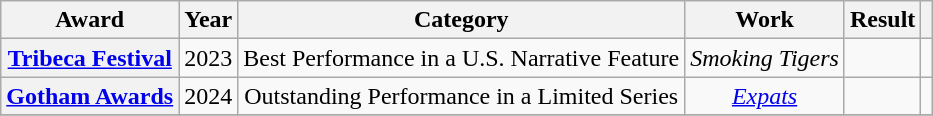<table class="wikitable sortable plainrowheaders" style="text-align:center;">
<tr>
<th scope="col">Award</th>
<th scope="col">Year</th>
<th scope="col">Category</th>
<th scope="col">Work</th>
<th scope="col">Result</th>
<th scope="col"></th>
</tr>
<tr>
<th scope="row"><a href='#'>Tribeca Festival</a></th>
<td>2023</td>
<td>Best Performance in a U.S. Narrative Feature</td>
<td><em>Smoking Tigers</em></td>
<td></td>
<td></td>
</tr>
<tr>
<th scope="row"><a href='#'>Gotham Awards</a></th>
<td>2024</td>
<td>Outstanding Performance in a Limited Series</td>
<td><em><a href='#'>Expats</a></em></td>
<td></td>
<td></td>
</tr>
<tr>
</tr>
</table>
